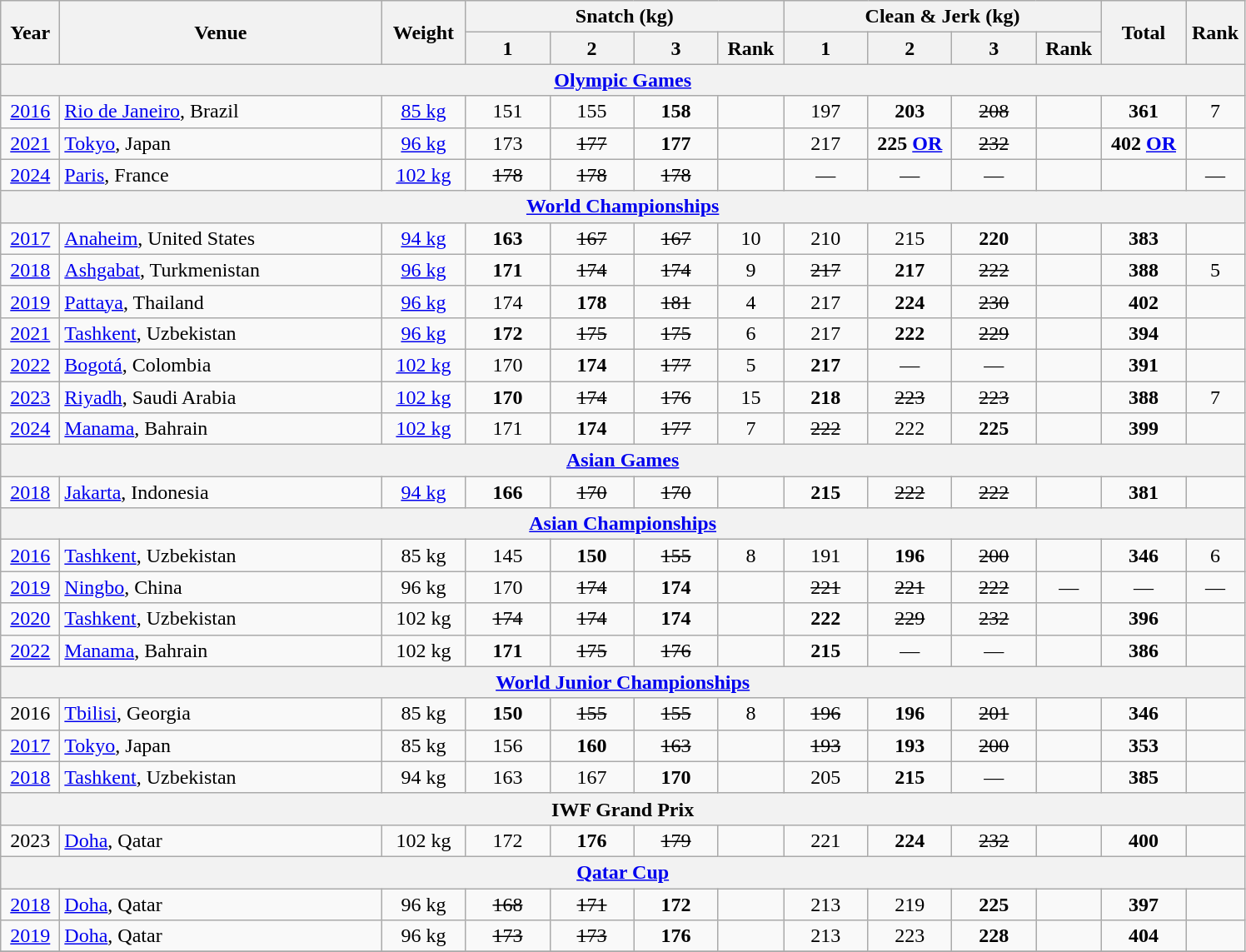<table class="wikitable" style="text-align:center;">
<tr>
<th rowspan=2 width=40>Year</th>
<th rowspan=2 width=250>Venue</th>
<th rowspan=2 width=60>Weight</th>
<th colspan=4>Snatch (kg)</th>
<th colspan=4>Clean & Jerk (kg)</th>
<th rowspan=2 width=60>Total</th>
<th rowspan=2 width=40>Rank</th>
</tr>
<tr>
<th width=60>1</th>
<th width=60>2</th>
<th width=60>3</th>
<th width=45>Rank</th>
<th width=60>1</th>
<th width=60>2</th>
<th width=60>3</th>
<th width=45>Rank</th>
</tr>
<tr>
<th colspan=13><a href='#'>Olympic Games</a></th>
</tr>
<tr>
<td><a href='#'>2016</a></td>
<td align=left><a href='#'>Rio de Janeiro</a>, Brazil</td>
<td><a href='#'>85 kg</a></td>
<td>151</td>
<td>155</td>
<td><strong>158</strong></td>
<td></td>
<td>197</td>
<td><strong>203</strong></td>
<td><s>208</s></td>
<td></td>
<td><strong>361</strong></td>
<td>7</td>
</tr>
<tr>
<td><a href='#'>2021</a></td>
<td align=left><a href='#'>Tokyo</a>, Japan</td>
<td><a href='#'>96 kg</a></td>
<td>173</td>
<td><s>177</s></td>
<td><strong>177</strong></td>
<td></td>
<td>217</td>
<td><strong>225 <a href='#'>OR</a></strong></td>
<td><s>232</s></td>
<td></td>
<td><strong>402 <a href='#'>OR</a></strong></td>
<td></td>
</tr>
<tr>
<td><a href='#'>2024</a></td>
<td align=left><a href='#'>Paris</a>, France</td>
<td><a href='#'>102 kg</a></td>
<td><s>178</s></td>
<td><s>178</s></td>
<td><s>178</s></td>
<td></td>
<td>—</td>
<td>—</td>
<td>—</td>
<td></td>
<td></td>
<td>—</td>
</tr>
<tr>
<th colspan=13><a href='#'>World Championships</a></th>
</tr>
<tr>
<td><a href='#'>2017</a></td>
<td align=left><a href='#'>Anaheim</a>, United States</td>
<td><a href='#'>94 kg</a></td>
<td><strong>163</strong></td>
<td><s>167</s></td>
<td><s>167</s></td>
<td>10</td>
<td>210</td>
<td>215</td>
<td><strong>220</strong></td>
<td></td>
<td><strong>383</strong></td>
<td></td>
</tr>
<tr>
<td><a href='#'>2018</a></td>
<td align=left><a href='#'>Ashgabat</a>, Turkmenistan</td>
<td><a href='#'>96 kg</a></td>
<td><strong>171</strong></td>
<td><s>174</s></td>
<td><s>174</s></td>
<td>9</td>
<td><s>217</s></td>
<td><strong>217</strong></td>
<td><s>222</s></td>
<td></td>
<td><strong>388</strong></td>
<td>5</td>
</tr>
<tr>
<td><a href='#'>2019</a></td>
<td align=left><a href='#'>Pattaya</a>, Thailand</td>
<td><a href='#'>96 kg</a></td>
<td>174</td>
<td><strong>178</strong></td>
<td><s>181</s></td>
<td>4</td>
<td>217</td>
<td><strong>224</strong></td>
<td><s>230</s></td>
<td></td>
<td><strong>402</strong></td>
<td></td>
</tr>
<tr>
<td><a href='#'>2021</a></td>
<td align=left><a href='#'>Tashkent</a>, Uzbekistan</td>
<td><a href='#'>96 kg</a></td>
<td><strong>172</strong></td>
<td><s>175</s></td>
<td><s>175</s></td>
<td>6</td>
<td>217</td>
<td><strong>222</strong></td>
<td><s>229</s></td>
<td></td>
<td><strong>394</strong></td>
<td></td>
</tr>
<tr>
<td><a href='#'>2022</a></td>
<td align=left><a href='#'>Bogotá</a>, Colombia</td>
<td><a href='#'>102 kg</a></td>
<td>170</td>
<td><strong>174</strong></td>
<td><s>177</s></td>
<td>5</td>
<td><strong>217</strong></td>
<td>—</td>
<td>—</td>
<td></td>
<td><strong>391</strong></td>
<td></td>
</tr>
<tr>
<td><a href='#'>2023</a></td>
<td align=left><a href='#'>Riyadh</a>, Saudi Arabia</td>
<td><a href='#'>102 kg</a></td>
<td><strong>170</strong></td>
<td><s>174</s></td>
<td><s>176</s></td>
<td>15</td>
<td><strong>218</strong></td>
<td><s>223</s></td>
<td><s>223</s></td>
<td></td>
<td><strong>388</strong></td>
<td>7</td>
</tr>
<tr>
<td><a href='#'>2024</a></td>
<td align=left><a href='#'>Manama</a>, Bahrain</td>
<td><a href='#'>102 kg</a></td>
<td>171</td>
<td><strong>174</strong></td>
<td><s>177</s></td>
<td>7</td>
<td><s>222</s></td>
<td>222</td>
<td><strong>225</strong></td>
<td></td>
<td><strong>399</strong></td>
<td></td>
</tr>
<tr>
<th colspan=13><a href='#'>Asian Games</a></th>
</tr>
<tr>
<td><a href='#'>2018</a></td>
<td align=left><a href='#'>Jakarta</a>, Indonesia</td>
<td><a href='#'>94 kg</a></td>
<td><strong>166</strong></td>
<td><s>170</s></td>
<td><s>170</s></td>
<td></td>
<td><strong>215</strong></td>
<td><s>222</s></td>
<td><s>222</s></td>
<td></td>
<td><strong>381</strong></td>
<td></td>
</tr>
<tr>
<th colspan=13><a href='#'>Asian Championships</a></th>
</tr>
<tr>
<td><a href='#'>2016</a></td>
<td align=left><a href='#'>Tashkent</a>, Uzbekistan</td>
<td>85 kg</td>
<td>145</td>
<td><strong>150</strong></td>
<td><s>155</s></td>
<td>8</td>
<td>191</td>
<td><strong>196</strong></td>
<td><s>200</s></td>
<td></td>
<td><strong>346</strong></td>
<td>6</td>
</tr>
<tr>
<td><a href='#'>2019</a></td>
<td align=left><a href='#'>Ningbo</a>, China</td>
<td>96 kg</td>
<td>170</td>
<td><s>174</s></td>
<td><strong>174</strong></td>
<td></td>
<td><s>221</s></td>
<td><s>221</s></td>
<td><s>222</s></td>
<td>—</td>
<td>—</td>
<td>—</td>
</tr>
<tr>
<td><a href='#'>2020</a></td>
<td align=left><a href='#'>Tashkent</a>, Uzbekistan</td>
<td>102 kg</td>
<td><s>174</s></td>
<td><s>174</s></td>
<td><strong>174</strong></td>
<td></td>
<td><strong>222</strong></td>
<td><s>229</s></td>
<td><s>232</s></td>
<td></td>
<td><strong>396</strong></td>
<td></td>
</tr>
<tr>
<td><a href='#'>2022</a></td>
<td align=left><a href='#'>Manama</a>, Bahrain</td>
<td>102 kg</td>
<td><strong>171</strong></td>
<td><s>175</s></td>
<td><s>176</s></td>
<td></td>
<td><strong>215</strong></td>
<td>—</td>
<td>—</td>
<td></td>
<td><strong>386</strong></td>
<td></td>
</tr>
<tr>
<th colspan=13><a href='#'>World Junior Championships</a></th>
</tr>
<tr>
<td>2016</td>
<td align=left><a href='#'>Tbilisi</a>, Georgia</td>
<td>85 kg</td>
<td><strong>150</strong></td>
<td><s>155</s></td>
<td><s>155</s></td>
<td>8</td>
<td><s>196</s></td>
<td><strong>196</strong></td>
<td><s>201</s></td>
<td></td>
<td><strong>346</strong></td>
<td></td>
</tr>
<tr>
<td><a href='#'>2017</a></td>
<td align=left><a href='#'>Tokyo</a>, Japan</td>
<td>85 kg</td>
<td>156</td>
<td><strong>160</strong></td>
<td><s>163</s></td>
<td></td>
<td><s>193</s></td>
<td><strong>193</strong></td>
<td><s>200</s></td>
<td></td>
<td><strong>353</strong></td>
<td></td>
</tr>
<tr>
<td><a href='#'>2018</a></td>
<td align=left><a href='#'>Tashkent</a>, Uzbekistan</td>
<td>94 kg</td>
<td>163</td>
<td>167</td>
<td><strong>170</strong></td>
<td></td>
<td>205</td>
<td><strong>215</strong></td>
<td>—</td>
<td></td>
<td><strong>385</strong></td>
<td></td>
</tr>
<tr>
<th colspan=13>IWF Grand Prix</th>
</tr>
<tr>
<td>2023</td>
<td align=left><a href='#'>Doha</a>, Qatar</td>
<td>102 kg</td>
<td>172</td>
<td><strong>176</strong></td>
<td><s>179</s></td>
<td></td>
<td>221</td>
<td><strong>224</strong></td>
<td><s>232</s></td>
<td></td>
<td><strong>400</strong></td>
<td></td>
</tr>
<tr>
<th colspan=13><a href='#'>Qatar Cup</a></th>
</tr>
<tr>
<td><a href='#'>2018</a></td>
<td align=left><a href='#'>Doha</a>, Qatar</td>
<td>96 kg</td>
<td><s>168</s></td>
<td><s>171</s></td>
<td><strong>172</strong></td>
<td></td>
<td>213</td>
<td>219</td>
<td><strong>225</strong></td>
<td></td>
<td><strong>397</strong></td>
<td></td>
</tr>
<tr>
<td><a href='#'>2019</a></td>
<td align=left><a href='#'>Doha</a>, Qatar</td>
<td>96 kg</td>
<td><s>173</s></td>
<td><s>173</s></td>
<td><strong>176</strong></td>
<td></td>
<td>213</td>
<td>223</td>
<td><strong>228</strong></td>
<td></td>
<td><strong>404</strong></td>
<td></td>
</tr>
<tr>
</tr>
</table>
